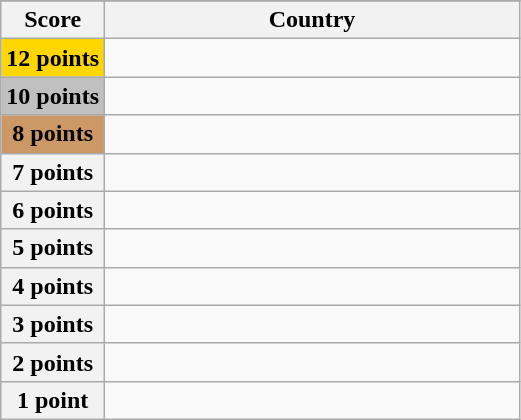<table class="wikitable">
<tr>
</tr>
<tr>
<th scope="col" width="20%">Score</th>
<th scope="col">Country</th>
</tr>
<tr>
<th scope="row" style="background:gold">12 points</th>
<td></td>
</tr>
<tr>
<th scope="row" style="background:silver">10 points</th>
<td></td>
</tr>
<tr>
<th scope="row" style="background:#CC9966">8 points</th>
<td></td>
</tr>
<tr>
<th scope="row">7 points</th>
<td></td>
</tr>
<tr>
<th scope="row">6 points</th>
<td></td>
</tr>
<tr>
<th scope="row">5 points</th>
<td></td>
</tr>
<tr>
<th scope="row">4 points</th>
<td></td>
</tr>
<tr>
<th scope="row">3 points</th>
<td></td>
</tr>
<tr>
<th scope="row">2 points</th>
<td></td>
</tr>
<tr>
<th scope="row">1 point</th>
<td></td>
</tr>
</table>
